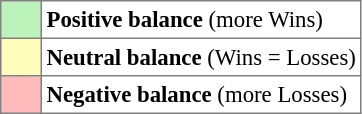<table bgcolor="#f7f8ff" cellpadding="3" cellspacing="0" border="1" style="font-size: 95%; border: grey solid 1px; border-collapse: collapse;text-align:center;">
<tr>
<td style="background: #bbf3bb;" width="20"></td>
<td bgcolor="#ffffff" align="left"><strong>Positive balance</strong> (more Wins)</td>
</tr>
<tr>
<td style="background: #ffffbb;" width="20"></td>
<td bgcolor="#ffffff" align="left"><strong>Neutral balance</strong> (Wins = Losses)</td>
</tr>
<tr>
<td style="background: #ffbbbb;" width="20"></td>
<td bgcolor="#ffffff" align="left"><strong>Negative balance</strong> (more Losses)</td>
</tr>
</table>
